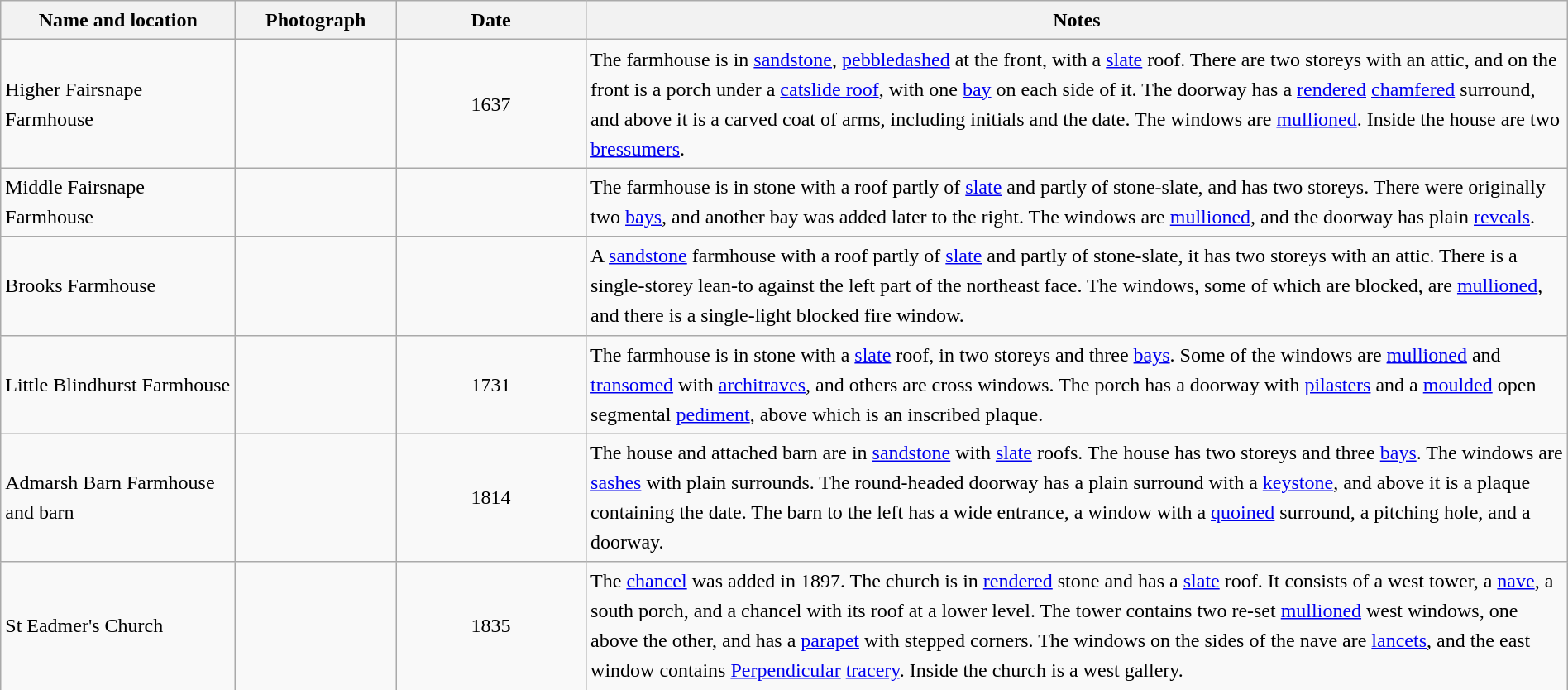<table class="wikitable sortable plainrowheaders" style="width:100%;border:0px;text-align:left;line-height:150%;">
<tr>
<th scope="col"  style="width:150px">Name and location</th>
<th scope="col"  style="width:100px" class="unsortable">Photograph</th>
<th scope="col"  style="width:120px">Date</th>
<th scope="col"  style="width:650px" class="unsortable">Notes</th>
</tr>
<tr>
<td>Higher Fairsnape Farmhouse<br><small></small></td>
<td></td>
<td align="center">1637</td>
<td>The farmhouse is in <a href='#'>sandstone</a>, <a href='#'>pebbledashed</a> at the front, with a <a href='#'>slate</a> roof.  There are two storeys with an attic, and on the front is a porch under a <a href='#'>catslide roof</a>, with one <a href='#'>bay</a> on each side of it.  The doorway has a <a href='#'>rendered</a> <a href='#'>chamfered</a> surround, and above it is a carved coat of arms, including initials and the date.  The windows are <a href='#'>mullioned</a>.  Inside the house are two <a href='#'>bressumers</a>.</td>
</tr>
<tr>
<td>Middle Fairsnape Farmhouse<br><small></small></td>
<td></td>
<td align="center"></td>
<td>The farmhouse is in stone with a roof partly of <a href='#'>slate</a> and partly of stone-slate, and has two storeys.  There were originally two <a href='#'>bays</a>, and another bay was added later to the right.  The windows are <a href='#'>mullioned</a>, and the doorway has plain <a href='#'>reveals</a>.</td>
</tr>
<tr>
<td>Brooks Farmhouse<br><small></small></td>
<td></td>
<td align="center"></td>
<td>A <a href='#'>sandstone</a> farmhouse with a roof partly of <a href='#'>slate</a> and partly of stone-slate, it has two storeys with an attic.  There is a single-storey lean-to against the left part of the northeast face.  The windows, some of which are blocked, are <a href='#'>mullioned</a>, and there is a single-light blocked fire window.</td>
</tr>
<tr>
<td>Little Blindhurst Farmhouse<br><small></small></td>
<td></td>
<td align="center">1731</td>
<td>The farmhouse is in stone with a <a href='#'>slate</a> roof, in two storeys and three <a href='#'>bays</a>.  Some of the windows are <a href='#'>mullioned</a> and <a href='#'>transomed</a> with <a href='#'>architraves</a>, and others are cross windows.  The porch has a doorway with <a href='#'>pilasters</a> and a <a href='#'>moulded</a> open segmental <a href='#'>pediment</a>, above which is an inscribed plaque.</td>
</tr>
<tr>
<td>Admarsh Barn Farmhouse and barn<br><small></small></td>
<td></td>
<td align="center">1814</td>
<td>The house and attached barn are in <a href='#'>sandstone</a> with <a href='#'>slate</a> roofs.  The house has two storeys and three <a href='#'>bays</a>.  The windows are <a href='#'>sashes</a> with plain surrounds.  The round-headed doorway has a plain surround with a <a href='#'>keystone</a>, and above it is a plaque containing the date.  The barn to the left has a wide entrance, a window with a <a href='#'>quoined</a> surround, a pitching hole, and a doorway.</td>
</tr>
<tr>
<td>St Eadmer's Church<br><small></small></td>
<td></td>
<td align="center">1835</td>
<td>The <a href='#'>chancel</a> was added in 1897.  The church is in <a href='#'>rendered</a> stone and has a <a href='#'>slate</a> roof.  It consists of a west tower, a <a href='#'>nave</a>, a south porch, and a chancel with its roof at a lower level.  The tower contains two re-set <a href='#'>mullioned</a> west windows, one above the other, and has a <a href='#'>parapet</a> with stepped corners.  The windows on the sides of the nave are <a href='#'>lancets</a>, and the east window contains <a href='#'>Perpendicular</a> <a href='#'>tracery</a>.  Inside the church is a west gallery.</td>
</tr>
<tr>
</tr>
</table>
